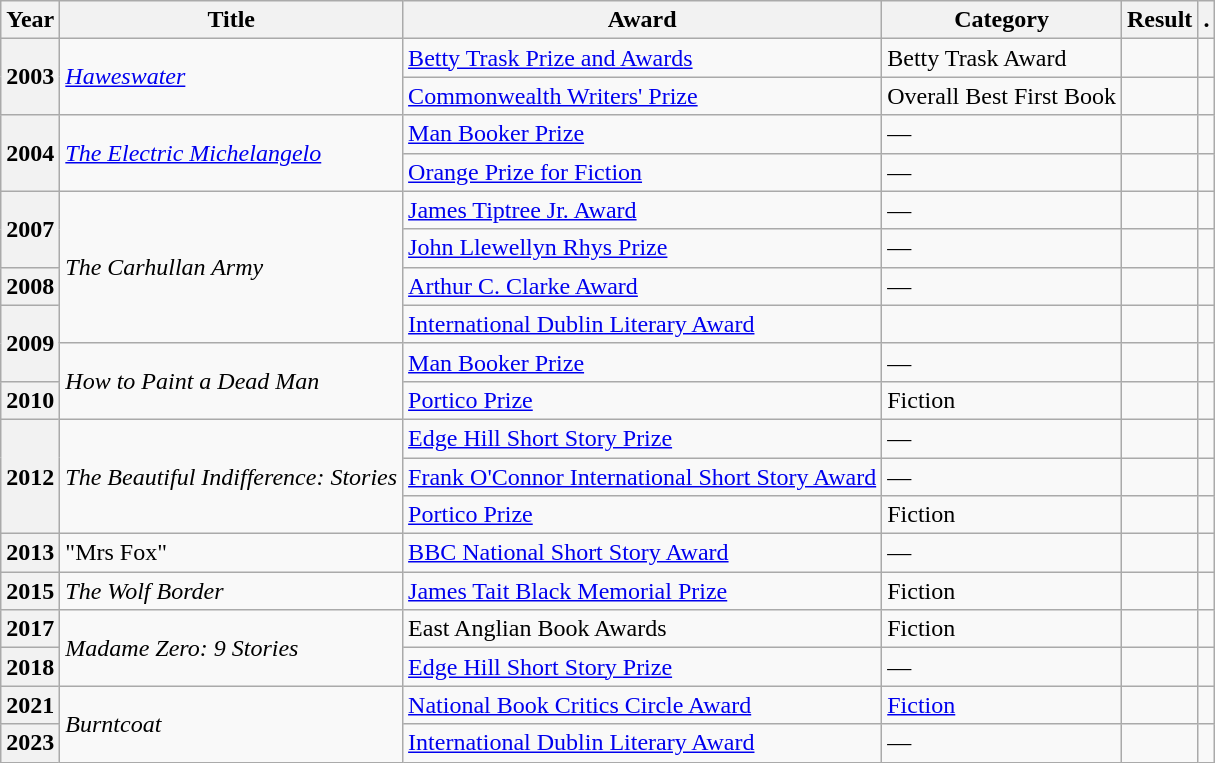<table class="wikitable sortable">
<tr>
<th>Year</th>
<th>Title</th>
<th>Award</th>
<th>Category</th>
<th>Result</th>
<th>.</th>
</tr>
<tr>
<th rowspan=2>2003</th>
<td rowspan="2"><em><a href='#'>Haweswater</a></em></td>
<td><a href='#'>Betty Trask Prize and Awards</a></td>
<td>Betty Trask Award</td>
<td></td>
<td></td>
</tr>
<tr>
<td><a href='#'>Commonwealth Writers' Prize</a></td>
<td>Overall Best First Book</td>
<td></td>
<td></td>
</tr>
<tr>
<th rowspan=2>2004</th>
<td rowspan="2"><a href='#'><em>The Electric Michelangelo</em></a></td>
<td><a href='#'>Man Booker Prize</a></td>
<td>—</td>
<td></td>
<td></td>
</tr>
<tr>
<td><a href='#'>Orange Prize for Fiction</a></td>
<td>—</td>
<td></td>
<td></td>
</tr>
<tr>
<th rowspan="2">2007</th>
<td rowspan="4"><em>The Carhullan Army</em></td>
<td><a href='#'>James Tiptree Jr. Award</a></td>
<td>—</td>
<td></td>
<td></td>
</tr>
<tr>
<td><a href='#'>John Llewellyn Rhys Prize</a></td>
<td>—</td>
<td></td>
<td></td>
</tr>
<tr>
<th>2008</th>
<td><a href='#'>Arthur C. Clarke Award</a></td>
<td>—</td>
<td></td>
<td></td>
</tr>
<tr>
<th rowspan="2">2009</th>
<td><a href='#'>International Dublin Literary Award</a></td>
<td></td>
<td></td>
<td></td>
</tr>
<tr>
<td rowspan="2"><em>How to Paint a Dead Man</em></td>
<td><a href='#'>Man Booker Prize</a></td>
<td>—</td>
<td></td>
<td></td>
</tr>
<tr>
<th>2010</th>
<td><a href='#'>Portico Prize</a></td>
<td>Fiction</td>
<td></td>
<td></td>
</tr>
<tr>
<th rowspan="3">2012</th>
<td rowspan="3"><em>The Beautiful Indifference: Stories</em></td>
<td><a href='#'>Edge Hill Short Story Prize</a></td>
<td>—</td>
<td></td>
<td></td>
</tr>
<tr>
<td><a href='#'>Frank O'Connor International Short Story Award</a></td>
<td>—</td>
<td></td>
<td></td>
</tr>
<tr>
<td><a href='#'>Portico Prize</a></td>
<td>Fiction</td>
<td></td>
<td></td>
</tr>
<tr>
<th rowspan="1">2013</th>
<td>"Mrs Fox"</td>
<td><a href='#'>BBC National Short Story Award</a></td>
<td>—</td>
<td></td>
<td></td>
</tr>
<tr>
<th rowspan="1">2015</th>
<td><em>The Wolf Border</em></td>
<td><a href='#'>James Tait Black Memorial Prize</a></td>
<td>Fiction</td>
<td></td>
<td></td>
</tr>
<tr>
<th>2017</th>
<td rowspan="2"><em>Madame Zero: 9 Stories</em></td>
<td>East Anglian Book Awards</td>
<td>Fiction</td>
<td></td>
<td></td>
</tr>
<tr>
<th>2018</th>
<td><a href='#'>Edge Hill Short Story Prize</a></td>
<td>—</td>
<td></td>
<td></td>
</tr>
<tr>
<th>2021</th>
<td rowspan="2"><em>Burntcoat</em></td>
<td><a href='#'>National Book Critics Circle Award</a></td>
<td><a href='#'>Fiction</a></td>
<td></td>
<td></td>
</tr>
<tr>
<th>2023</th>
<td><a href='#'>International Dublin Literary Award</a></td>
<td>—</td>
<td></td>
<td></td>
</tr>
</table>
